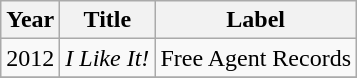<table class="wikitable">
<tr>
<th rowspan="1">Year</th>
<th rowspan="1">Title</th>
<th colspan="1">Label</th>
</tr>
<tr>
<td>2012</td>
<td><em>I Like It!</em></td>
<td>Free Agent Records</td>
</tr>
<tr>
</tr>
</table>
